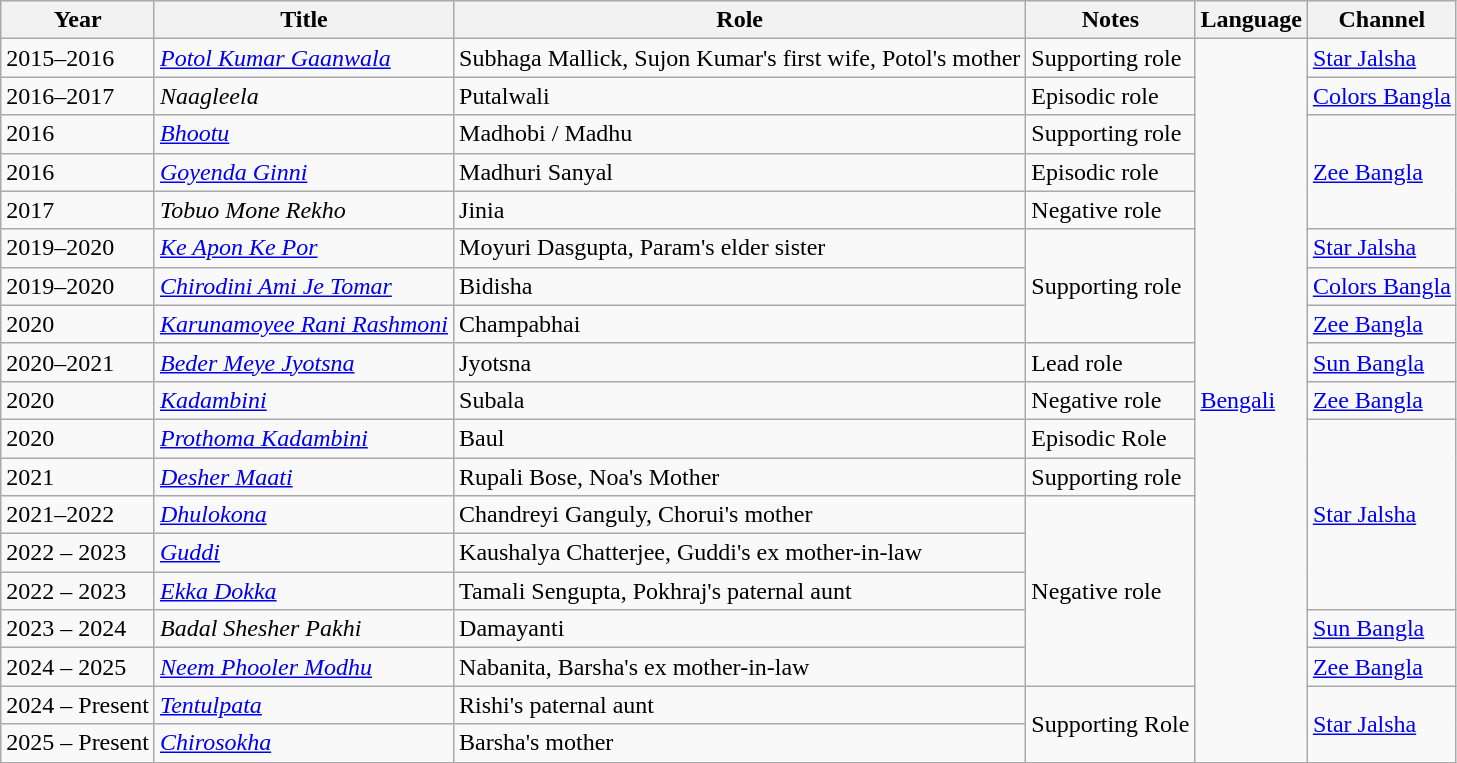<table class="wikitable">
<tr>
<th>Year</th>
<th>Title</th>
<th>Role</th>
<th>Notes</th>
<th>Language</th>
<th>Channel</th>
</tr>
<tr>
<td>2015–2016</td>
<td><em><a href='#'>Potol Kumar Gaanwala</a></em></td>
<td>Subhaga Mallick, Sujon Kumar's first wife, Potol's mother</td>
<td>Supporting role</td>
<td rowspan="19"><a href='#'>Bengali</a></td>
<td><a href='#'>Star Jalsha</a></td>
</tr>
<tr>
<td>2016–2017</td>
<td><em>Naagleela</em></td>
<td>Putalwali</td>
<td>Episodic role</td>
<td><a href='#'>Colors Bangla</a></td>
</tr>
<tr>
<td>2016</td>
<td><em><a href='#'>Bhootu</a></em></td>
<td>Madhobi / Madhu</td>
<td>Supporting role</td>
<td rowspan="3"><a href='#'>Zee Bangla</a></td>
</tr>
<tr>
<td>2016</td>
<td><em><a href='#'>Goyenda Ginni</a></em></td>
<td>Madhuri Sanyal</td>
<td>Episodic role</td>
</tr>
<tr>
<td>2017</td>
<td><em>Tobuo Mone Rekho</em></td>
<td>Jinia</td>
<td>Negative role</td>
</tr>
<tr>
<td>2019–2020</td>
<td><em><a href='#'>Ke Apon Ke Por</a></em></td>
<td>Moyuri Dasgupta, Param's elder sister</td>
<td rowspan="3">Supporting role</td>
<td><a href='#'>Star Jalsha</a></td>
</tr>
<tr>
<td>2019–2020</td>
<td><em><a href='#'>Chirodini Ami Je Tomar</a></em></td>
<td>Bidisha</td>
<td><a href='#'>Colors Bangla</a></td>
</tr>
<tr>
<td>2020</td>
<td><em><a href='#'>Karunamoyee Rani Rashmoni</a></em></td>
<td>Champabhai</td>
<td><a href='#'>Zee Bangla</a></td>
</tr>
<tr>
<td>2020–2021</td>
<td><em><a href='#'>Beder Meye Jyotsna</a></em></td>
<td>Jyotsna</td>
<td>Lead role</td>
<td><a href='#'>Sun Bangla</a></td>
</tr>
<tr>
<td>2020</td>
<td><a href='#'><em>Kadambini</em></a></td>
<td>Subala</td>
<td>Negative role</td>
<td><a href='#'>Zee Bangla</a></td>
</tr>
<tr>
<td>2020</td>
<td><em><a href='#'>Prothoma Kadambini</a></em></td>
<td>Baul</td>
<td>Episodic Role</td>
<td rowspan="5"><a href='#'>Star Jalsha</a></td>
</tr>
<tr>
<td>2021</td>
<td><em><a href='#'>Desher Maati</a></em></td>
<td>Rupali Bose, Noa's Mother</td>
<td>Supporting role</td>
</tr>
<tr>
<td>2021–2022</td>
<td><em><a href='#'>Dhulokona</a></em></td>
<td>Chandreyi Ganguly, Chorui's mother</td>
<td rowspan="5">Negative role</td>
</tr>
<tr>
<td>2022 – 2023</td>
<td><em><a href='#'>Guddi</a></em></td>
<td>Kaushalya Chatterjee, Guddi's ex mother-in-law</td>
</tr>
<tr>
<td>2022 – 2023</td>
<td><em><a href='#'>Ekka Dokka</a></em></td>
<td>Tamali Sengupta, Pokhraj's paternal aunt</td>
</tr>
<tr>
<td>2023 – 2024</td>
<td><em>Badal Shesher Pakhi</em></td>
<td>Damayanti</td>
<td><a href='#'>Sun Bangla</a></td>
</tr>
<tr>
<td>2024 – 2025</td>
<td><em><a href='#'>Neem Phooler Modhu</a></em></td>
<td>Nabanita, Barsha's ex mother-in-law</td>
<td><a href='#'>Zee Bangla</a></td>
</tr>
<tr>
<td>2024 – Present</td>
<td><em><a href='#'>Tentulpata</a></em></td>
<td>Rishi's paternal aunt</td>
<td rowspan="2">Supporting Role</td>
<td rowspan="2"><a href='#'>Star Jalsha</a></td>
</tr>
<tr>
<td>2025 – Present</td>
<td><em><a href='#'>Chirosokha</a></em></td>
<td>Barsha's mother</td>
</tr>
</table>
